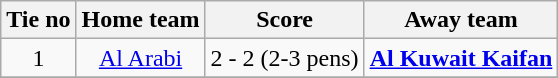<table class="wikitable" style="text-align: center">
<tr>
<th>Tie no</th>
<th>Home team</th>
<th>Score</th>
<th>Away team</th>
</tr>
<tr>
<td>1</td>
<td><a href='#'>Al Arabi</a></td>
<td>2 - 2 (2-3 pens)</td>
<td><strong><a href='#'>Al Kuwait Kaifan</a></strong></td>
</tr>
<tr>
</tr>
</table>
